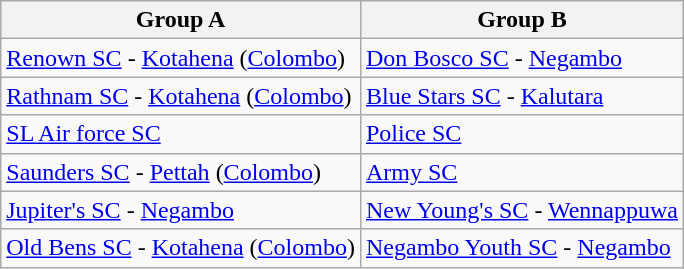<table class="wikitable">
<tr>
<th>Group A</th>
<th>Group B</th>
</tr>
<tr>
<td><a href='#'>Renown SC</a> - <a href='#'>Kotahena</a> (<a href='#'>Colombo</a>)</td>
<td><a href='#'>Don Bosco SC</a> - <a href='#'>Negambo</a></td>
</tr>
<tr>
<td><a href='#'>Rathnam SC</a> - <a href='#'>Kotahena</a> (<a href='#'>Colombo</a>)</td>
<td><a href='#'>Blue Stars SC</a> - <a href='#'>Kalutara</a></td>
</tr>
<tr>
<td><a href='#'>SL Air force SC</a></td>
<td><a href='#'>Police SC</a></td>
</tr>
<tr>
<td><a href='#'>Saunders SC</a> - <a href='#'>Pettah</a> (<a href='#'>Colombo</a>)</td>
<td><a href='#'>Army SC</a></td>
</tr>
<tr>
<td><a href='#'>Jupiter's SC</a> - <a href='#'>Negambo</a></td>
<td><a href='#'>New Young's SC</a> - <a href='#'>Wennappuwa</a></td>
</tr>
<tr>
<td><a href='#'>Old Bens SC</a> - <a href='#'>Kotahena</a> (<a href='#'>Colombo</a>)</td>
<td><a href='#'>Negambo Youth SC</a> - <a href='#'>Negambo</a></td>
</tr>
</table>
